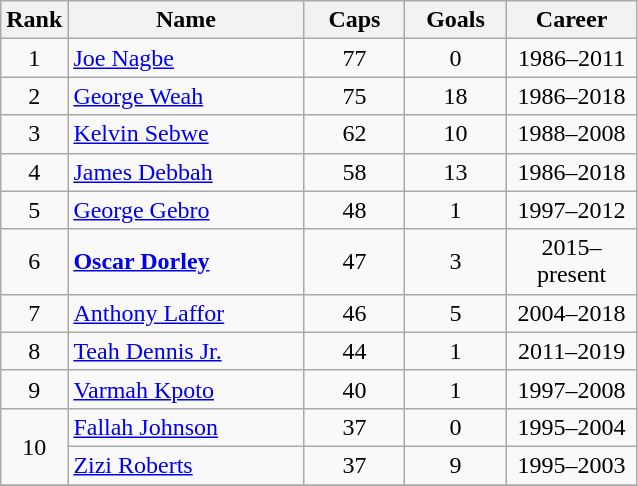<table class="wikitable sortable" style="text-align:center">
<tr>
<th width=30>Rank</th>
<th width=150>Name</th>
<th width=60>Caps</th>
<th width=60>Goals</th>
<th width=80>Career</th>
</tr>
<tr>
<td>1</td>
<td style="text-align:left"><a href='#'>Joe Nagbe</a></td>
<td>77</td>
<td>0</td>
<td>1986–2011</td>
</tr>
<tr>
<td>2</td>
<td style="text-align:left"><a href='#'>George Weah</a></td>
<td>75</td>
<td>18</td>
<td>1986–2018</td>
</tr>
<tr>
<td>3</td>
<td style="text-align:left"><a href='#'>Kelvin Sebwe</a></td>
<td>62</td>
<td>10</td>
<td>1988–2008</td>
</tr>
<tr>
<td>4</td>
<td style="text-align:left"><a href='#'>James Debbah</a></td>
<td>58</td>
<td>13</td>
<td>1986–2018</td>
</tr>
<tr>
<td>5</td>
<td style="text-align:left"><a href='#'>George Gebro</a></td>
<td>48</td>
<td>1</td>
<td>1997–2012</td>
</tr>
<tr>
<td>6</td>
<td style="text-align:left"><strong><a href='#'>Oscar Dorley</a></strong></td>
<td>47</td>
<td>3</td>
<td>2015–present</td>
</tr>
<tr>
<td>7</td>
<td style="text-align:left"><a href='#'>Anthony Laffor</a></td>
<td>46</td>
<td>5</td>
<td>2004–2018</td>
</tr>
<tr>
<td>8</td>
<td style="text-align:left"><a href='#'>Teah Dennis Jr.</a></td>
<td>44</td>
<td>1</td>
<td>2011–2019</td>
</tr>
<tr>
<td>9</td>
<td style="text-align:left"><a href='#'>Varmah Kpoto</a></td>
<td>40</td>
<td>1</td>
<td>1997–2008</td>
</tr>
<tr>
<td rowspan=2>10</td>
<td style="text-align:left"><a href='#'>Fallah Johnson</a></td>
<td>37</td>
<td>0</td>
<td>1995–2004</td>
</tr>
<tr>
<td style="text-align:left"><a href='#'>Zizi Roberts</a></td>
<td>37</td>
<td>9</td>
<td>1995–2003</td>
</tr>
<tr>
</tr>
</table>
